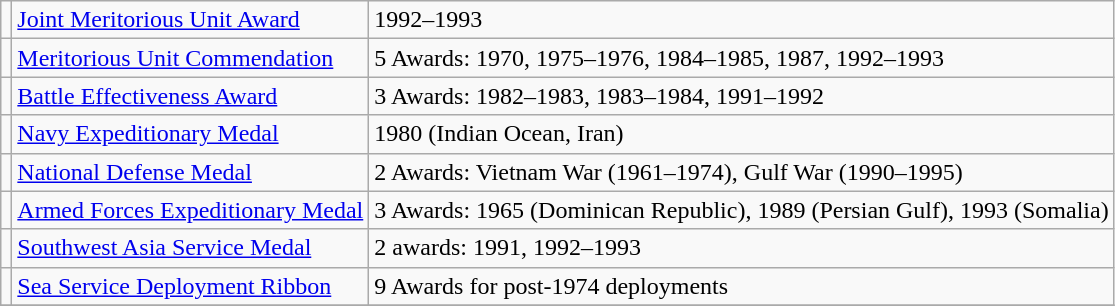<table class="wikitable">
<tr>
<td></td>
<td><a href='#'>Joint Meritorious Unit Award</a></td>
<td>1992–1993</td>
</tr>
<tr>
<td></td>
<td><a href='#'>Meritorious Unit Commendation</a></td>
<td>5 Awards: 1970, 1975–1976, 1984–1985, 1987, 1992–1993</td>
</tr>
<tr>
<td></td>
<td><a href='#'>Battle Effectiveness Award</a></td>
<td>3 Awards: 1982–1983, 1983–1984, 1991–1992</td>
</tr>
<tr>
<td></td>
<td><a href='#'>Navy Expeditionary Medal</a></td>
<td>1980 (Indian Ocean, Iran)</td>
</tr>
<tr>
<td></td>
<td><a href='#'>National Defense Medal</a></td>
<td>2 Awards: Vietnam War (1961–1974), Gulf War (1990–1995)</td>
</tr>
<tr>
<td></td>
<td><a href='#'>Armed Forces Expeditionary Medal</a></td>
<td>3 Awards: 1965 (Dominican Republic), 1989 (Persian Gulf), 1993 (Somalia)</td>
</tr>
<tr>
<td></td>
<td><a href='#'>Southwest Asia Service Medal</a></td>
<td>2 awards: 1991, 1992–1993</td>
</tr>
<tr>
<td></td>
<td><a href='#'>Sea Service Deployment Ribbon</a></td>
<td>9 Awards for post-1974 deployments</td>
</tr>
<tr>
</tr>
</table>
